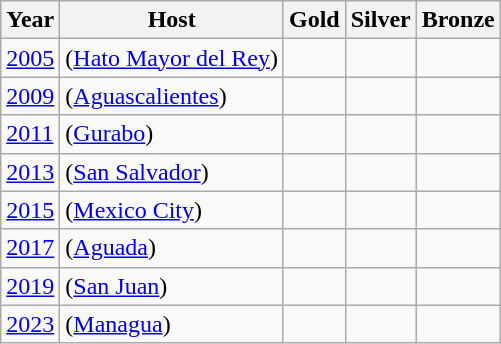<table class=wikitable>
<tr>
<th>Year</th>
<th>Host</th>
<th>Gold</th>
<th>Silver</th>
<th>Bronze</th>
</tr>
<tr>
<td><a href='#'>2005</a></td>
<td> (<a href='#'>Hato Mayor del Rey</a>)</td>
<td><strong></strong></td>
<td></td>
<td></td>
</tr>
<tr>
<td><a href='#'>2009</a></td>
<td> (<a href='#'>Aguascalientes</a>)</td>
<td><strong></strong></td>
<td></td>
<td></td>
</tr>
<tr>
<td><a href='#'>2011</a></td>
<td> (<a href='#'>Gurabo</a>)</td>
<td><strong></strong></td>
<td></td>
<td></td>
</tr>
<tr>
<td><a href='#'>2013</a></td>
<td> (<a href='#'>San Salvador</a>)</td>
<td><strong></strong></td>
<td></td>
<td></td>
</tr>
<tr>
<td><a href='#'>2015</a></td>
<td> (<a href='#'>Mexico City</a>)</td>
<td><strong></strong></td>
<td></td>
<td></td>
</tr>
<tr>
<td><a href='#'>2017</a></td>
<td> (<a href='#'>Aguada</a>)</td>
<td><strong></strong></td>
<td></td>
<td></td>
</tr>
<tr>
<td><a href='#'>2019</a></td>
<td> (<a href='#'>San Juan</a>)</td>
<td><strong></strong></td>
<td></td>
<td></td>
</tr>
<tr>
<td><a href='#'>2023</a></td>
<td> (<a href='#'>Managua</a>)</td>
<td><strong></strong></td>
<td></td>
<td></td>
</tr>
</table>
